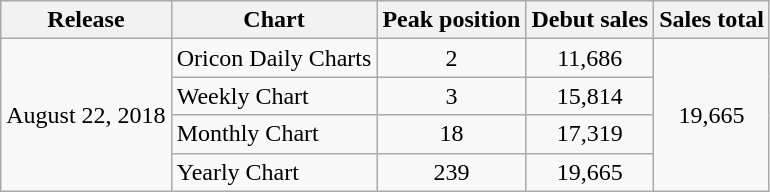<table class="wikitable">
<tr>
<th>Release</th>
<th>Chart</th>
<th>Peak position</th>
<th>Debut sales</th>
<th>Sales total</th>
</tr>
<tr>
<td rowspan="4">August 22, 2018</td>
<td>Oricon Daily Charts</td>
<td align="center">2</td>
<td align="center">11,686</td>
<td rowspan="4" align="center">19,665</td>
</tr>
<tr>
<td>Weekly Chart</td>
<td align="center">3</td>
<td align="center">15,814</td>
</tr>
<tr>
<td>Monthly Chart</td>
<td align="center">18</td>
<td align="center">17,319</td>
</tr>
<tr>
<td>Yearly Chart</td>
<td align="center">239</td>
<td align="center">19,665</td>
</tr>
</table>
